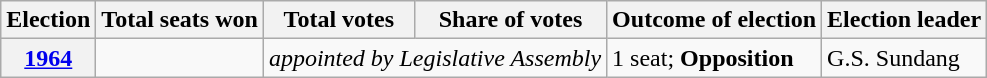<table class="wikitable">
<tr>
<th>Election</th>
<th>Total seats won</th>
<th>Total votes</th>
<th>Share of votes</th>
<th>Outcome of election</th>
<th>Election leader</th>
</tr>
<tr>
<th><a href='#'>1964</a></th>
<td></td>
<td colspan="2"><em>appointed by Legislative Assembly</em></td>
<td>1 seat; <strong>Opposition</strong></td>
<td>G.S. Sundang</td>
</tr>
</table>
